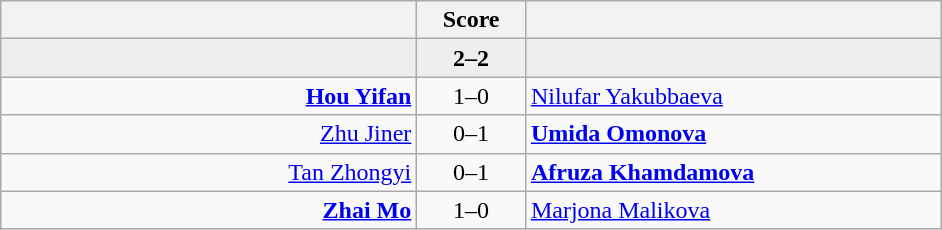<table class="wikitable" style="text-align: center; ">
<tr>
<th align="right" width="270"></th>
<th width="65">Score</th>
<th align="left" width="270"></th>
</tr>
<tr style="background:#eeeeee;">
<td align=right></td>
<td align=center><strong>2–2</strong></td>
<td align=left></td>
</tr>
<tr>
<td align=right><strong><a href='#'>Hou Yifan</a></strong></td>
<td align=center>1–0</td>
<td align=left><a href='#'>Nilufar Yakubbaeva</a></td>
</tr>
<tr>
<td align=right><a href='#'>Zhu Jiner</a></td>
<td align=center>0–1</td>
<td align=left><strong><a href='#'>Umida Omonova</a></strong></td>
</tr>
<tr>
<td align=right><a href='#'>Tan Zhongyi</a></td>
<td align=center>0–1</td>
<td align=left><strong><a href='#'>Afruza Khamdamova</a></strong></td>
</tr>
<tr>
<td align=right><strong><a href='#'>Zhai Mo</a></strong></td>
<td align=center>1–0</td>
<td align=left><a href='#'>Marjona Malikova</a></td>
</tr>
</table>
